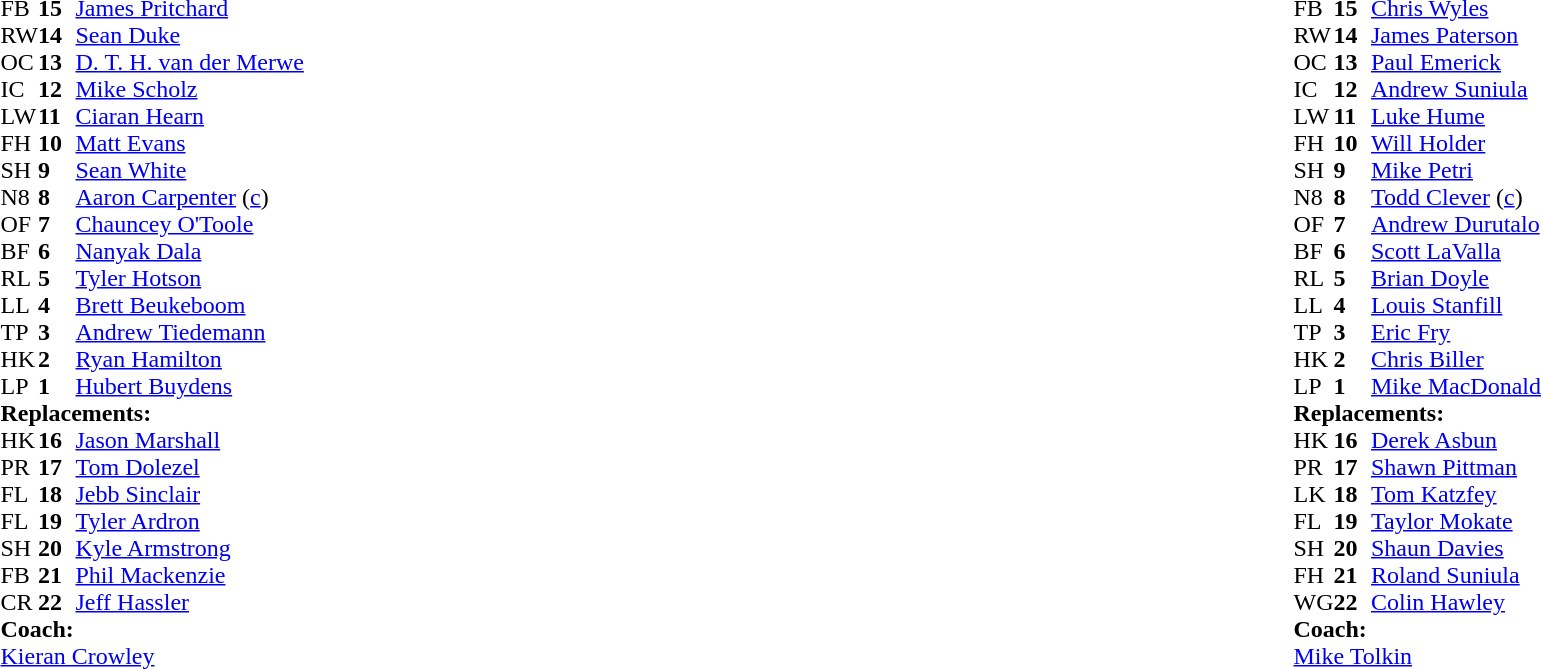<table width="100%">
<tr>
<td valign="top" width="50%"><br><table style="font-size: 100%" cellspacing="0" cellpadding="0">
<tr>
<th width="25"></th>
<th width="25"></th>
</tr>
<tr>
<td>FB</td>
<td><strong>15</strong></td>
<td><a href='#'>James Pritchard</a></td>
</tr>
<tr>
<td>RW</td>
<td><strong>14</strong></td>
<td><a href='#'>Sean Duke</a></td>
</tr>
<tr>
<td>OC</td>
<td><strong>13</strong></td>
<td><a href='#'>D. T. H. van der Merwe</a></td>
</tr>
<tr>
<td>IC</td>
<td><strong>12</strong></td>
<td><a href='#'>Mike Scholz</a></td>
</tr>
<tr>
<td>LW</td>
<td><strong>11</strong></td>
<td><a href='#'>Ciaran Hearn</a></td>
</tr>
<tr>
<td>FH</td>
<td><strong>10</strong></td>
<td><a href='#'>Matt Evans</a></td>
</tr>
<tr>
<td>SH</td>
<td><strong>9</strong></td>
<td><a href='#'>Sean White</a></td>
</tr>
<tr>
<td>N8</td>
<td><strong>8</strong></td>
<td><a href='#'>Aaron Carpenter</a> (<a href='#'>c</a>)</td>
</tr>
<tr>
<td>OF</td>
<td><strong>7</strong></td>
<td><a href='#'>Chauncey O'Toole</a></td>
<td></td>
</tr>
<tr>
<td>BF</td>
<td><strong>6</strong></td>
<td><a href='#'>Nanyak Dala</a></td>
</tr>
<tr>
<td>RL</td>
<td><strong>5</strong></td>
<td><a href='#'>Tyler Hotson</a></td>
</tr>
<tr>
<td>LL</td>
<td><strong>4</strong></td>
<td><a href='#'>Brett Beukeboom</a></td>
</tr>
<tr>
<td>TP</td>
<td><strong>3</strong></td>
<td><a href='#'>Andrew Tiedemann</a></td>
</tr>
<tr>
<td>HK</td>
<td><strong>2</strong></td>
<td><a href='#'>Ryan Hamilton</a></td>
</tr>
<tr>
<td>LP</td>
<td><strong>1</strong></td>
<td><a href='#'>Hubert Buydens</a></td>
</tr>
<tr>
<td colspan=3><strong>Replacements:</strong></td>
</tr>
<tr>
<td>HK</td>
<td><strong>16</strong></td>
<td><a href='#'>Jason Marshall</a></td>
</tr>
<tr>
<td>PR</td>
<td><strong>17</strong></td>
<td><a href='#'>Tom Dolezel</a></td>
</tr>
<tr>
<td>FL</td>
<td><strong>18</strong></td>
<td><a href='#'>Jebb Sinclair</a></td>
</tr>
<tr>
<td>FL</td>
<td><strong>19</strong></td>
<td><a href='#'>Tyler Ardron</a></td>
</tr>
<tr>
<td>SH</td>
<td><strong>20</strong></td>
<td><a href='#'>Kyle Armstrong</a></td>
</tr>
<tr>
<td>FB</td>
<td><strong>21</strong></td>
<td><a href='#'>Phil Mackenzie</a></td>
</tr>
<tr>
<td>CR</td>
<td><strong>22</strong></td>
<td><a href='#'>Jeff Hassler</a></td>
</tr>
<tr>
<td colspan=3><strong>Coach:</strong></td>
</tr>
<tr>
<td colspan="4"> <a href='#'>Kieran Crowley</a></td>
</tr>
</table>
</td>
<td valign="top" width="50%"><br><table style="font-size: 100%" cellspacing="0" cellpadding="0" align="center">
<tr>
<th width="25"></th>
<th width="25"></th>
</tr>
<tr>
<td>FB</td>
<td><strong>15</strong></td>
<td><a href='#'>Chris Wyles</a></td>
</tr>
<tr>
<td>RW</td>
<td><strong>14</strong></td>
<td><a href='#'>James Paterson</a></td>
</tr>
<tr>
<td>OC</td>
<td><strong>13</strong></td>
<td><a href='#'>Paul Emerick</a></td>
</tr>
<tr>
<td>IC</td>
<td><strong>12</strong></td>
<td><a href='#'>Andrew Suniula</a></td>
</tr>
<tr>
<td>LW</td>
<td><strong>11</strong></td>
<td><a href='#'>Luke Hume</a></td>
</tr>
<tr>
<td>FH</td>
<td><strong>10</strong></td>
<td><a href='#'>Will Holder</a></td>
</tr>
<tr>
<td>SH</td>
<td><strong>9</strong></td>
<td><a href='#'>Mike Petri</a></td>
</tr>
<tr>
<td>N8</td>
<td><strong>8</strong></td>
<td><a href='#'>Todd Clever</a> (<a href='#'>c</a>)</td>
</tr>
<tr>
<td>OF</td>
<td><strong>7</strong></td>
<td><a href='#'>Andrew Durutalo</a></td>
</tr>
<tr>
<td>BF</td>
<td><strong>6</strong></td>
<td><a href='#'>Scott LaValla</a></td>
</tr>
<tr>
<td>RL</td>
<td><strong>5</strong></td>
<td><a href='#'>Brian Doyle</a></td>
</tr>
<tr>
<td>LL</td>
<td><strong>4</strong></td>
<td><a href='#'>Louis Stanfill</a></td>
</tr>
<tr>
<td>TP</td>
<td><strong>3</strong></td>
<td><a href='#'>Eric Fry</a></td>
</tr>
<tr>
<td>HK</td>
<td><strong>2</strong></td>
<td><a href='#'>Chris Biller</a></td>
</tr>
<tr>
<td>LP</td>
<td><strong>1</strong></td>
<td><a href='#'>Mike MacDonald</a></td>
</tr>
<tr>
<td colspan=3><strong>Replacements:</strong></td>
</tr>
<tr>
<td>HK</td>
<td><strong>16</strong></td>
<td><a href='#'>Derek Asbun</a></td>
</tr>
<tr>
<td>PR</td>
<td><strong>17</strong></td>
<td><a href='#'>Shawn Pittman</a></td>
</tr>
<tr>
<td>LK</td>
<td><strong>18</strong></td>
<td><a href='#'>Tom Katzfey</a></td>
</tr>
<tr>
<td>FL</td>
<td><strong>19</strong></td>
<td><a href='#'>Taylor Mokate</a></td>
</tr>
<tr>
<td>SH</td>
<td><strong>20</strong></td>
<td><a href='#'>Shaun Davies</a></td>
</tr>
<tr>
<td>FH</td>
<td><strong>21</strong></td>
<td><a href='#'>Roland Suniula</a></td>
</tr>
<tr>
<td>WG</td>
<td><strong>22</strong></td>
<td><a href='#'>Colin Hawley</a></td>
</tr>
<tr>
<td colspan=3><strong>Coach:</strong></td>
</tr>
<tr>
<td colspan="4"> <a href='#'>Mike Tolkin</a></td>
</tr>
</table>
</td>
</tr>
</table>
